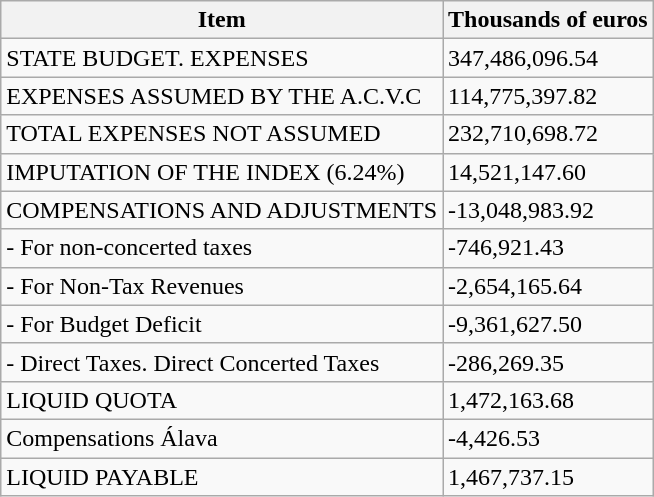<table class="wikitable">
<tr>
<th>Item</th>
<th>Thousands of euros</th>
</tr>
<tr>
<td>STATE BUDGET. EXPENSES</td>
<td>347,486,096.54</td>
</tr>
<tr>
<td>EXPENSES ASSUMED BY THE A.C.V.C</td>
<td>114,775,397.82</td>
</tr>
<tr>
<td>TOTAL EXPENSES NOT ASSUMED</td>
<td>232,710,698.72</td>
</tr>
<tr>
<td>IMPUTATION OF THE INDEX (6.24%)</td>
<td>14,521,147.60</td>
</tr>
<tr>
<td>COMPENSATIONS AND ADJUSTMENTS</td>
<td>-13,048,983.92</td>
</tr>
<tr>
<td>- For non-concerted taxes</td>
<td>-746,921.43</td>
</tr>
<tr>
<td>- For Non-Tax Revenues</td>
<td>-2,654,165.64</td>
</tr>
<tr>
<td>- For Budget Deficit</td>
<td>-9,361,627.50</td>
</tr>
<tr>
<td>- Direct Taxes. Direct Concerted Taxes</td>
<td>-286,269.35</td>
</tr>
<tr>
<td>LIQUID QUOTA</td>
<td>1,472,163.68</td>
</tr>
<tr>
<td>Compensations Álava</td>
<td>-4,426.53</td>
</tr>
<tr>
<td>LIQUID PAYABLE</td>
<td>1,467,737.15</td>
</tr>
</table>
